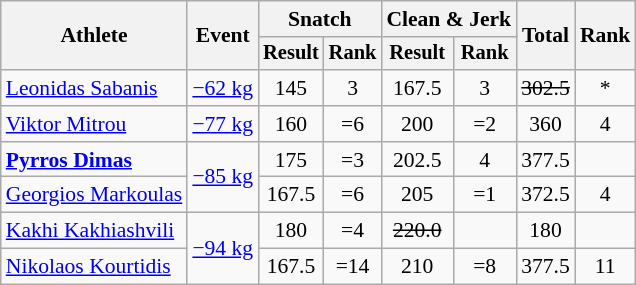<table class="wikitable" style="font-size:90%">
<tr>
<th rowspan="2">Athlete</th>
<th rowspan="2">Event</th>
<th colspan="2">Snatch</th>
<th colspan="2">Clean & Jerk</th>
<th rowspan="2">Total</th>
<th rowspan="2">Rank</th>
</tr>
<tr style="font-size:95%">
<th>Result</th>
<th>Rank</th>
<th>Result</th>
<th>Rank</th>
</tr>
<tr align=center>
<td align=left><a href='#'>Leonidas Sabanis</a></td>
<td align=left><a href='#'>−62 kg</a></td>
<td>145</td>
<td>3</td>
<td>167.5</td>
<td>3</td>
<td><s>302.5</s></td>
<td>*</td>
</tr>
<tr align=center>
<td align=left><a href='#'>Viktor Mitrou</a></td>
<td align=left><a href='#'>−77 kg</a></td>
<td>160</td>
<td>=6</td>
<td>200</td>
<td>=2</td>
<td>360</td>
<td>4</td>
</tr>
<tr align=center>
<td align=left><strong><a href='#'>Pyrros Dimas</a></strong></td>
<td align=left rowspan=2><a href='#'>−85 kg</a></td>
<td>175</td>
<td>=3</td>
<td>202.5</td>
<td>4</td>
<td>377.5</td>
<td></td>
</tr>
<tr align=center>
<td align=left><a href='#'>Georgios Markoulas</a></td>
<td>167.5</td>
<td>=6</td>
<td>205</td>
<td>=1</td>
<td>372.5</td>
<td>4</td>
</tr>
<tr align=center>
<td align=left><a href='#'>Kakhi Kakhiashvili</a></td>
<td align=left rowspan=2><a href='#'>−94 kg</a></td>
<td>180</td>
<td>=4</td>
<td><s>220.0</s></td>
<td></td>
<td>180</td>
<td></td>
</tr>
<tr align=center>
<td align=left><a href='#'>Nikolaos Kourtidis</a></td>
<td>167.5</td>
<td>=14</td>
<td>210</td>
<td>=8</td>
<td>377.5</td>
<td>11</td>
</tr>
</table>
